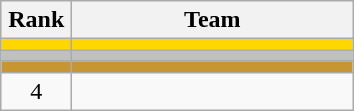<table class="wikitable" style="text-align:center;">
<tr>
<th width=40>Rank</th>
<th width=180>Team</th>
</tr>
<tr bgcolor="gold">
<td></td>
<td style="text-align:left;"></td>
</tr>
<tr bgcolor="silver">
<td></td>
<td style="text-align:left;"></td>
</tr>
<tr bgcolor="#C69633">
<td></td>
<td style="text-align:left;"></td>
</tr>
<tr>
<td>4</td>
<td style="text-align:left;"></td>
</tr>
</table>
